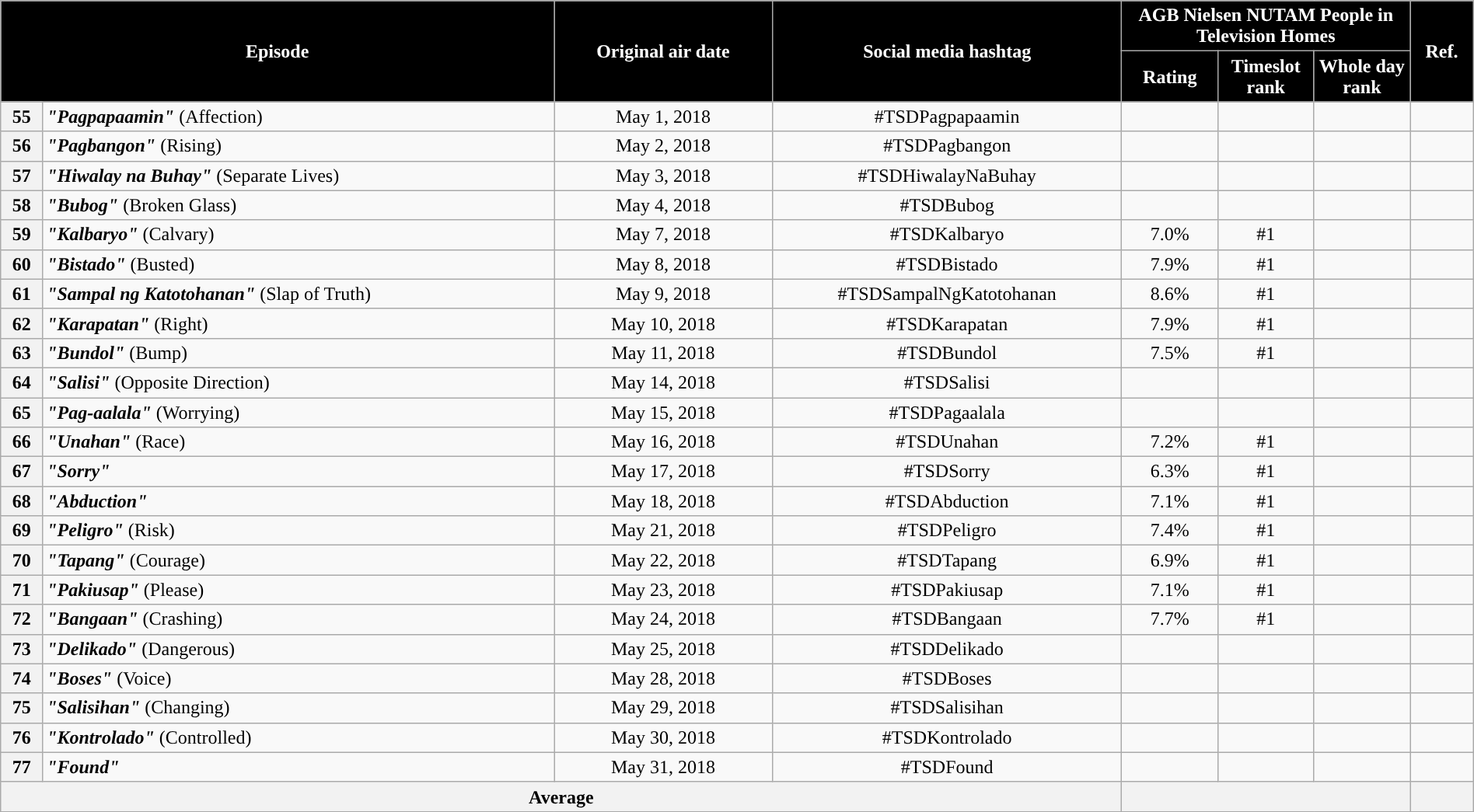<table class="wikitable" style="text-align:center; font-size:100%; line-height:18px;" width="100%">
<tr>
<th style="background-color:#000000; color:#ffffff;" colspan="2" rowspan="2">Episode</th>
<th style="background-color:#000000; color:white" rowspan="2">Original air date</th>
<th style="background-color:#000000; color:white" rowspan="2">Social media hashtag</th>
<th style="background-color:#000000; color:#ffffff;" colspan="3">AGB Nielsen NUTAM People in Television Homes</th>
<th style="background-color:#000000; color:#ffffff;" rowspan="2">Ref.</th>
</tr>
<tr>
<th style="background-color:#000000; width:75px; color:#ffffff;">Rating</th>
<th style="background-color:#000000; width:75px; color:#ffffff;">Timeslot<br>rank</th>
<th style="background-color:#000000; width:75px; color:#ffffff;">Whole day<br>rank</th>
</tr>
<tr>
<th>55</th>
<td style="text-align: left;"><strong><em>"Pagpapaamin"</em></strong> (Affection)</td>
<td>May 1, 2018</td>
<td>#TSDPagpapaamin</td>
<td></td>
<td></td>
<td></td>
<td></td>
</tr>
<tr>
<th>56</th>
<td style="text-align: left;"><strong><em>"Pagbangon"</em></strong> (Rising)</td>
<td>May 2, 2018</td>
<td>#TSDPagbangon</td>
<td></td>
<td></td>
<td></td>
<td></td>
</tr>
<tr>
<th>57</th>
<td style="text-align: left;"><strong><em>"Hiwalay na Buhay"</em></strong> (Separate Lives)</td>
<td>May 3, 2018</td>
<td>#TSDHiwalayNaBuhay</td>
<td></td>
<td></td>
<td></td>
<td></td>
</tr>
<tr>
<th>58</th>
<td style="text-align: left;"><strong><em>"Bubog"</em></strong> (Broken Glass)</td>
<td>May 4, 2018</td>
<td>#TSDBubog</td>
<td></td>
<td></td>
<td></td>
<td></td>
</tr>
<tr>
<th>59</th>
<td style="text-align: left;"><strong><em>"Kalbaryo"</em></strong> (Calvary)</td>
<td>May 7, 2018</td>
<td>#TSDKalbaryo</td>
<td>7.0%</td>
<td>#1</td>
<td></td>
<td></td>
</tr>
<tr>
<th>60</th>
<td style="text-align: left;"><strong><em>"Bistado"</em></strong> (Busted)</td>
<td>May 8, 2018</td>
<td>#TSDBistado</td>
<td>7.9%</td>
<td>#1</td>
<td></td>
<td></td>
</tr>
<tr>
<th>61</th>
<td style="text-align: left;"><strong><em>"Sampal ng Katotohanan"</em></strong> (Slap of Truth)</td>
<td>May 9, 2018</td>
<td>#TSDSampalNgKatotohanan</td>
<td>8.6%</td>
<td>#1</td>
<td></td>
<td></td>
</tr>
<tr>
<th>62</th>
<td style="text-align: left;"><strong><em>"Karapatan"</em></strong> (Right)</td>
<td>May 10, 2018</td>
<td>#TSDKarapatan</td>
<td>7.9%</td>
<td>#1</td>
<td></td>
<td></td>
</tr>
<tr>
<th>63</th>
<td style="text-align: left;"><strong><em>"Bundol"</em></strong> (Bump)</td>
<td>May 11, 2018</td>
<td>#TSDBundol</td>
<td>7.5%</td>
<td>#1</td>
<td></td>
<td></td>
</tr>
<tr>
<th>64</th>
<td style="text-align: left;"><strong><em>"Salisi"</em></strong> (Opposite Direction)</td>
<td>May 14, 2018</td>
<td>#TSDSalisi</td>
<td></td>
<td></td>
<td></td>
<td></td>
</tr>
<tr>
<th>65</th>
<td style="text-align: left;"><strong><em>"Pag-aalala"</em></strong> (Worrying)</td>
<td>May 15, 2018</td>
<td>#TSDPagaalala</td>
<td></td>
<td></td>
<td></td>
<td></td>
</tr>
<tr>
<th>66</th>
<td style="text-align: left;"><strong><em>"Unahan"</em></strong> (Race)</td>
<td>May 16, 2018</td>
<td>#TSDUnahan</td>
<td>7.2%</td>
<td>#1</td>
<td></td>
<td></td>
</tr>
<tr>
<th>67</th>
<td style="text-align: left;"><strong><em>"Sorry"</em></strong></td>
<td>May 17, 2018</td>
<td>#TSDSorry</td>
<td>6.3%</td>
<td>#1</td>
<td></td>
<td></td>
</tr>
<tr>
<th>68</th>
<td style="text-align: left;"><strong><em>"Abduction"</em></strong></td>
<td>May 18, 2018</td>
<td>#TSDAbduction</td>
<td>7.1%</td>
<td>#1</td>
<td></td>
<td></td>
</tr>
<tr>
<th>69</th>
<td style="text-align: left;"><strong><em>"Peligro"</em></strong> (Risk)</td>
<td>May 21, 2018</td>
<td>#TSDPeligro</td>
<td>7.4%</td>
<td>#1</td>
<td></td>
<td></td>
</tr>
<tr>
<th>70</th>
<td style="text-align: left;"><strong><em>"Tapang"</em></strong> (Courage)</td>
<td>May 22, 2018</td>
<td>#TSDTapang</td>
<td>6.9%</td>
<td>#1</td>
<td></td>
<td></td>
</tr>
<tr>
<th>71</th>
<td style="text-align: left;"><strong><em>"Pakiusap"</em></strong> (Please)</td>
<td>May 23, 2018</td>
<td>#TSDPakiusap</td>
<td>7.1%</td>
<td>#1</td>
<td></td>
<td></td>
</tr>
<tr>
<th>72</th>
<td style="text-align: left;"><strong><em>"Bangaan"</em></strong> (Crashing)</td>
<td>May 24, 2018</td>
<td>#TSDBangaan</td>
<td>7.7%</td>
<td>#1</td>
<td></td>
<td></td>
</tr>
<tr>
<th>73</th>
<td style="text-align: left;"><strong><em>"Delikado"</em></strong> (Dangerous)</td>
<td>May 25, 2018</td>
<td>#TSDDelikado</td>
<td></td>
<td></td>
<td></td>
<td></td>
</tr>
<tr>
<th>74</th>
<td style="text-align: left;"><strong><em>"Boses"</em></strong> (Voice)</td>
<td>May 28, 2018</td>
<td>#TSDBoses</td>
<td></td>
<td></td>
<td></td>
<td></td>
</tr>
<tr>
<th>75</th>
<td style="text-align: left;"><strong><em>"Salisihan"</em></strong> (Changing)</td>
<td>May 29, 2018</td>
<td>#TSDSalisihan</td>
<td></td>
<td></td>
<td></td>
<td></td>
</tr>
<tr>
<th>76</th>
<td style="text-align: left;"><strong><em>"Kontrolado"</em></strong> (Controlled)</td>
<td>May 30, 2018</td>
<td>#TSDKontrolado</td>
<td></td>
<td></td>
<td></td>
<td></td>
</tr>
<tr>
<th>77</th>
<td style="text-align: left;"><strong><em>"Found"</em></strong></td>
<td>May 31, 2018</td>
<td>#TSDFound</td>
<td></td>
<td></td>
<td></td>
<td></td>
</tr>
<tr>
<th colspan="4">Average</th>
<th colspan="3"></th>
<th></th>
</tr>
<tr>
</tr>
</table>
